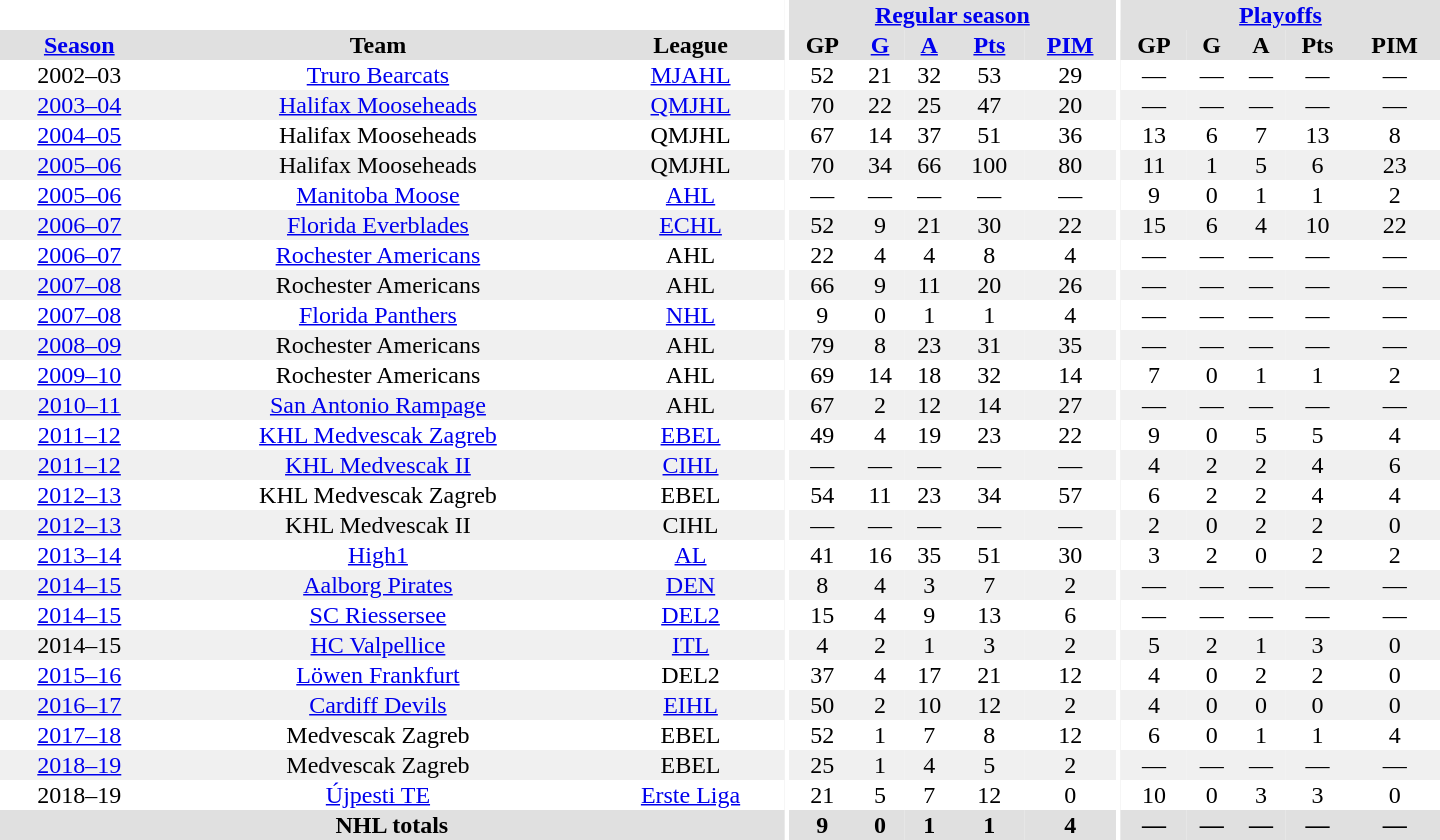<table border="0" cellpadding="1" cellspacing="0" style="text-align:center; width:60em">
<tr bgcolor="#e0e0e0">
<th colspan="3" bgcolor="#ffffff"></th>
<th rowspan="99" bgcolor="#ffffff"></th>
<th colspan="5"><a href='#'>Regular season</a></th>
<th rowspan="99" bgcolor="#ffffff"></th>
<th colspan="5"><a href='#'>Playoffs</a></th>
</tr>
<tr bgcolor="#e0e0e0">
<th><a href='#'>Season</a></th>
<th>Team</th>
<th>League</th>
<th>GP</th>
<th><a href='#'>G</a></th>
<th><a href='#'>A</a></th>
<th><a href='#'>Pts</a></th>
<th><a href='#'>PIM</a></th>
<th>GP</th>
<th>G</th>
<th>A</th>
<th>Pts</th>
<th>PIM</th>
</tr>
<tr>
<td>2002–03</td>
<td><a href='#'>Truro Bearcats</a></td>
<td><a href='#'>MJAHL</a></td>
<td>52</td>
<td>21</td>
<td>32</td>
<td>53</td>
<td>29</td>
<td>—</td>
<td>—</td>
<td>—</td>
<td>—</td>
<td>—</td>
</tr>
<tr bgcolor="#f0f0f0">
<td><a href='#'>2003–04</a></td>
<td><a href='#'>Halifax Mooseheads</a></td>
<td><a href='#'>QMJHL</a></td>
<td>70</td>
<td>22</td>
<td>25</td>
<td>47</td>
<td>20</td>
<td>—</td>
<td>—</td>
<td>—</td>
<td>—</td>
<td>—</td>
</tr>
<tr>
<td><a href='#'>2004–05</a></td>
<td>Halifax Mooseheads</td>
<td>QMJHL</td>
<td>67</td>
<td>14</td>
<td>37</td>
<td>51</td>
<td>36</td>
<td>13</td>
<td>6</td>
<td>7</td>
<td>13</td>
<td>8</td>
</tr>
<tr bgcolor="#f0f0f0">
<td><a href='#'>2005–06</a></td>
<td>Halifax Mooseheads</td>
<td>QMJHL</td>
<td>70</td>
<td>34</td>
<td>66</td>
<td>100</td>
<td>80</td>
<td>11</td>
<td>1</td>
<td>5</td>
<td>6</td>
<td>23</td>
</tr>
<tr>
<td><a href='#'>2005–06</a></td>
<td><a href='#'>Manitoba Moose</a></td>
<td><a href='#'>AHL</a></td>
<td>—</td>
<td>—</td>
<td>—</td>
<td>—</td>
<td>—</td>
<td>9</td>
<td>0</td>
<td>1</td>
<td>1</td>
<td>2</td>
</tr>
<tr bgcolor="#f0f0f0">
<td><a href='#'>2006–07</a></td>
<td><a href='#'>Florida Everblades</a></td>
<td><a href='#'>ECHL</a></td>
<td>52</td>
<td>9</td>
<td>21</td>
<td>30</td>
<td>22</td>
<td>15</td>
<td>6</td>
<td>4</td>
<td>10</td>
<td>22</td>
</tr>
<tr>
<td><a href='#'>2006–07</a></td>
<td><a href='#'>Rochester Americans</a></td>
<td>AHL</td>
<td>22</td>
<td>4</td>
<td>4</td>
<td>8</td>
<td>4</td>
<td>—</td>
<td>—</td>
<td>—</td>
<td>—</td>
<td>—</td>
</tr>
<tr bgcolor="#f0f0f0">
<td><a href='#'>2007–08</a></td>
<td>Rochester Americans</td>
<td>AHL</td>
<td>66</td>
<td>9</td>
<td>11</td>
<td>20</td>
<td>26</td>
<td>—</td>
<td>—</td>
<td>—</td>
<td>—</td>
<td>—</td>
</tr>
<tr>
<td><a href='#'>2007–08</a></td>
<td><a href='#'>Florida Panthers</a></td>
<td><a href='#'>NHL</a></td>
<td>9</td>
<td>0</td>
<td>1</td>
<td>1</td>
<td>4</td>
<td>—</td>
<td>—</td>
<td>—</td>
<td>—</td>
<td>—</td>
</tr>
<tr bgcolor="#f0f0f0">
<td><a href='#'>2008–09</a></td>
<td>Rochester Americans</td>
<td>AHL</td>
<td>79</td>
<td>8</td>
<td>23</td>
<td>31</td>
<td>35</td>
<td>—</td>
<td>—</td>
<td>—</td>
<td>—</td>
<td>—</td>
</tr>
<tr>
<td><a href='#'>2009–10</a></td>
<td>Rochester Americans</td>
<td>AHL</td>
<td>69</td>
<td>14</td>
<td>18</td>
<td>32</td>
<td>14</td>
<td>7</td>
<td>0</td>
<td>1</td>
<td>1</td>
<td>2</td>
</tr>
<tr bgcolor="#f0f0f0">
<td><a href='#'>2010–11</a></td>
<td><a href='#'>San Antonio Rampage</a></td>
<td>AHL</td>
<td>67</td>
<td>2</td>
<td>12</td>
<td>14</td>
<td>27</td>
<td>—</td>
<td>—</td>
<td>—</td>
<td>—</td>
<td>—</td>
</tr>
<tr>
<td><a href='#'>2011–12</a></td>
<td><a href='#'>KHL Medvescak Zagreb</a></td>
<td><a href='#'>EBEL</a></td>
<td>49</td>
<td>4</td>
<td>19</td>
<td>23</td>
<td>22</td>
<td>9</td>
<td>0</td>
<td>5</td>
<td>5</td>
<td>4</td>
</tr>
<tr bgcolor="#f0f0f0">
<td><a href='#'>2011–12</a></td>
<td><a href='#'>KHL Medvescak II</a></td>
<td><a href='#'>CIHL</a></td>
<td>—</td>
<td>—</td>
<td>—</td>
<td>—</td>
<td>—</td>
<td>4</td>
<td>2</td>
<td>2</td>
<td>4</td>
<td>6</td>
</tr>
<tr>
<td><a href='#'>2012–13</a></td>
<td>KHL Medvescak Zagreb</td>
<td>EBEL</td>
<td>54</td>
<td>11</td>
<td>23</td>
<td>34</td>
<td>57</td>
<td>6</td>
<td>2</td>
<td>2</td>
<td>4</td>
<td>4</td>
</tr>
<tr bgcolor="#f0f0f0">
<td><a href='#'>2012–13</a></td>
<td>KHL Medvescak II</td>
<td>CIHL</td>
<td>—</td>
<td>—</td>
<td>—</td>
<td>—</td>
<td>—</td>
<td>2</td>
<td>0</td>
<td>2</td>
<td>2</td>
<td>0</td>
</tr>
<tr>
<td><a href='#'>2013–14</a></td>
<td><a href='#'>High1</a></td>
<td><a href='#'>AL</a></td>
<td>41</td>
<td>16</td>
<td>35</td>
<td>51</td>
<td>30</td>
<td>3</td>
<td>2</td>
<td>0</td>
<td>2</td>
<td>2</td>
</tr>
<tr bgcolor="#f0f0f0">
<td><a href='#'>2014–15</a></td>
<td><a href='#'>Aalborg Pirates</a></td>
<td><a href='#'>DEN</a></td>
<td>8</td>
<td>4</td>
<td>3</td>
<td>7</td>
<td>2</td>
<td>—</td>
<td>—</td>
<td>—</td>
<td>—</td>
<td>—</td>
</tr>
<tr>
<td><a href='#'>2014–15</a></td>
<td><a href='#'>SC Riessersee</a></td>
<td><a href='#'>DEL2</a></td>
<td>15</td>
<td>4</td>
<td>9</td>
<td>13</td>
<td>6</td>
<td>—</td>
<td>—</td>
<td>—</td>
<td>—</td>
<td>—</td>
</tr>
<tr bgcolor="#f0f0f0">
<td>2014–15</td>
<td><a href='#'>HC Valpellice</a></td>
<td><a href='#'>ITL</a></td>
<td>4</td>
<td>2</td>
<td>1</td>
<td>3</td>
<td>2</td>
<td>5</td>
<td>2</td>
<td>1</td>
<td>3</td>
<td>0</td>
</tr>
<tr>
<td><a href='#'>2015–16</a></td>
<td><a href='#'>Löwen Frankfurt</a></td>
<td>DEL2</td>
<td>37</td>
<td>4</td>
<td>17</td>
<td>21</td>
<td>12</td>
<td>4</td>
<td>0</td>
<td>2</td>
<td>2</td>
<td>0</td>
</tr>
<tr bgcolor="#f0f0f0">
<td><a href='#'>2016–17</a></td>
<td><a href='#'>Cardiff Devils</a></td>
<td><a href='#'>EIHL</a></td>
<td>50</td>
<td>2</td>
<td>10</td>
<td>12</td>
<td>2</td>
<td>4</td>
<td>0</td>
<td>0</td>
<td>0</td>
<td>0</td>
</tr>
<tr>
<td><a href='#'>2017–18</a></td>
<td>Medvescak Zagreb</td>
<td>EBEL</td>
<td>52</td>
<td>1</td>
<td>7</td>
<td>8</td>
<td>12</td>
<td>6</td>
<td>0</td>
<td>1</td>
<td>1</td>
<td>4</td>
</tr>
<tr bgcolor="#f0f0f0">
<td><a href='#'>2018–19</a></td>
<td>Medvescak Zagreb</td>
<td>EBEL</td>
<td>25</td>
<td>1</td>
<td>4</td>
<td>5</td>
<td>2</td>
<td>—</td>
<td>—</td>
<td>—</td>
<td>—</td>
<td>—</td>
</tr>
<tr>
<td>2018–19</td>
<td><a href='#'>Újpesti TE</a></td>
<td><a href='#'>Erste Liga</a></td>
<td>21</td>
<td>5</td>
<td>7</td>
<td>12</td>
<td>0</td>
<td>10</td>
<td>0</td>
<td>3</td>
<td>3</td>
<td>0</td>
</tr>
<tr ALIGN="center" bgcolor="#e0e0e0">
<th colspan="3">NHL totals</th>
<th>9</th>
<th>0</th>
<th>1</th>
<th>1</th>
<th>4</th>
<th>—</th>
<th>—</th>
<th>—</th>
<th>—</th>
<th>—</th>
</tr>
</table>
